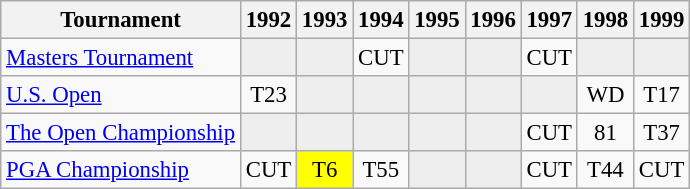<table class="wikitable" style="font-size:95%;text-align:center;">
<tr>
<th>Tournament</th>
<th>1992</th>
<th>1993</th>
<th>1994</th>
<th>1995</th>
<th>1996</th>
<th>1997</th>
<th>1998</th>
<th>1999</th>
</tr>
<tr>
<td align=left><a href='#'>Masters Tournament</a></td>
<td style="background:#eeeeee;"></td>
<td style="background:#eeeeee;"></td>
<td>CUT</td>
<td style="background:#eeeeee;"></td>
<td style="background:#eeeeee;"></td>
<td>CUT</td>
<td style="background:#eeeeee;"></td>
<td style="background:#eeeeee;"></td>
</tr>
<tr>
<td align=left><a href='#'>U.S. Open</a></td>
<td>T23</td>
<td style="background:#eeeeee;"></td>
<td style="background:#eeeeee;"></td>
<td style="background:#eeeeee;"></td>
<td style="background:#eeeeee;"></td>
<td style="background:#eeeeee;"></td>
<td>WD</td>
<td>T17</td>
</tr>
<tr>
<td align=left><a href='#'>The Open Championship</a></td>
<td style="background:#eeeeee;"></td>
<td style="background:#eeeeee;"></td>
<td style="background:#eeeeee;"></td>
<td style="background:#eeeeee;"></td>
<td style="background:#eeeeee;"></td>
<td>CUT</td>
<td>81</td>
<td>T37</td>
</tr>
<tr>
<td align=left><a href='#'>PGA Championship</a></td>
<td>CUT</td>
<td style="background:yellow;">T6</td>
<td>T55</td>
<td style="background:#eeeeee;"></td>
<td style="background:#eeeeee;"></td>
<td>CUT</td>
<td>T44</td>
<td>CUT</td>
</tr>
</table>
